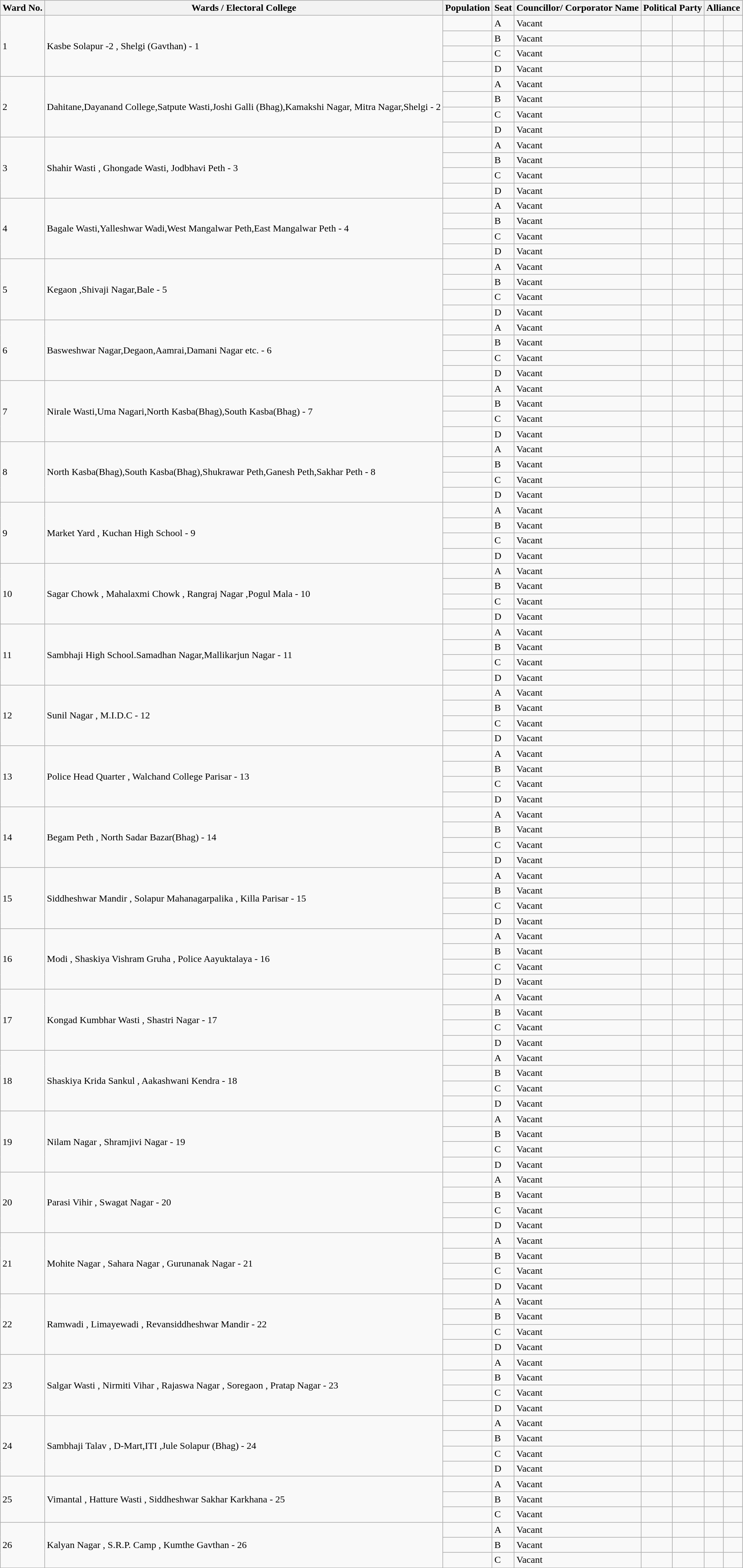<table class="wikitable">
<tr>
<th>Ward No.</th>
<th>Wards / Electoral College</th>
<th>Population</th>
<th>Seat</th>
<th>Councillor/ Corporator Name</th>
<th colspan="2">Political Party</th>
<th colspan="2">Alliance</th>
</tr>
<tr>
<td rowspan="4">1</td>
<td rowspan="4">Kasbe Solapur -2 , Shelgi (Gavthan) - 1</td>
<td></td>
<td>A</td>
<td>Vacant</td>
<td></td>
<td></td>
<td></td>
<td></td>
</tr>
<tr>
<td></td>
<td>B</td>
<td>Vacant</td>
<td></td>
<td></td>
<td></td>
<td></td>
</tr>
<tr>
<td></td>
<td>C</td>
<td>Vacant</td>
<td></td>
<td></td>
<td></td>
<td></td>
</tr>
<tr>
<td></td>
<td>D</td>
<td>Vacant</td>
<td></td>
<td></td>
<td></td>
<td></td>
</tr>
<tr>
<td rowspan="4">2</td>
<td rowspan="4">Dahitane,Dayanand College,Satpute Wasti,Joshi Galli (Bhag),Kamakshi Nagar, Mitra Nagar,Shelgi - 2</td>
<td></td>
<td>A</td>
<td>Vacant</td>
<td></td>
<td></td>
<td></td>
<td></td>
</tr>
<tr>
<td></td>
<td>B</td>
<td>Vacant</td>
<td></td>
<td></td>
<td></td>
<td></td>
</tr>
<tr>
<td></td>
<td>C</td>
<td>Vacant</td>
<td></td>
<td></td>
<td></td>
<td></td>
</tr>
<tr>
<td></td>
<td>D</td>
<td>Vacant</td>
<td></td>
<td></td>
<td></td>
<td></td>
</tr>
<tr>
<td rowspan="4">3</td>
<td rowspan="4">Shahir Wasti , Ghongade Wasti,  Jodbhavi Peth - 3</td>
<td></td>
<td>A</td>
<td>Vacant</td>
<td></td>
<td></td>
<td></td>
<td></td>
</tr>
<tr>
<td></td>
<td>B</td>
<td>Vacant</td>
<td></td>
<td></td>
<td></td>
<td></td>
</tr>
<tr>
<td></td>
<td>C</td>
<td>Vacant</td>
<td></td>
<td></td>
<td></td>
<td></td>
</tr>
<tr>
<td></td>
<td>D</td>
<td>Vacant</td>
<td></td>
<td></td>
<td></td>
<td></td>
</tr>
<tr>
<td rowspan="4">4</td>
<td rowspan="4">Bagale Wasti,Yalleshwar Wadi,West Mangalwar Peth,East Mangalwar Peth - 4</td>
<td></td>
<td>A</td>
<td>Vacant</td>
<td></td>
<td></td>
<td></td>
<td></td>
</tr>
<tr>
<td></td>
<td>B</td>
<td>Vacant</td>
<td></td>
<td></td>
<td></td>
<td></td>
</tr>
<tr>
<td></td>
<td>C</td>
<td>Vacant</td>
<td></td>
<td></td>
<td></td>
<td></td>
</tr>
<tr>
<td></td>
<td>D</td>
<td>Vacant</td>
<td></td>
<td></td>
<td></td>
<td></td>
</tr>
<tr>
<td rowspan="4">5</td>
<td rowspan="4">Kegaon ,Shivaji Nagar,Bale - 5</td>
<td></td>
<td>A</td>
<td>Vacant</td>
<td></td>
<td></td>
<td></td>
<td></td>
</tr>
<tr>
<td></td>
<td>B</td>
<td>Vacant</td>
<td></td>
<td></td>
<td></td>
<td></td>
</tr>
<tr>
<td></td>
<td>C</td>
<td>Vacant</td>
<td></td>
<td></td>
<td></td>
<td></td>
</tr>
<tr>
<td></td>
<td>D</td>
<td>Vacant</td>
<td></td>
<td></td>
<td></td>
<td></td>
</tr>
<tr>
<td rowspan="4">6</td>
<td rowspan="4">Basweshwar Nagar,Degaon,Aamrai,Damani Nagar etc. - 6</td>
<td></td>
<td>A</td>
<td>Vacant</td>
<td></td>
<td></td>
<td></td>
<td></td>
</tr>
<tr>
<td></td>
<td>B</td>
<td>Vacant</td>
<td></td>
<td></td>
<td></td>
<td></td>
</tr>
<tr>
<td></td>
<td>C</td>
<td>Vacant</td>
<td></td>
<td></td>
<td></td>
<td></td>
</tr>
<tr>
<td></td>
<td>D</td>
<td>Vacant</td>
<td></td>
<td></td>
<td></td>
<td></td>
</tr>
<tr>
<td rowspan="4">7</td>
<td rowspan="4">Nirale Wasti,Uma Nagari,North Kasba(Bhag),South Kasba(Bhag) - 7</td>
<td></td>
<td>A</td>
<td>Vacant</td>
<td></td>
<td></td>
<td></td>
<td></td>
</tr>
<tr>
<td></td>
<td>B</td>
<td>Vacant</td>
<td></td>
<td></td>
<td></td>
<td></td>
</tr>
<tr>
<td></td>
<td>C</td>
<td>Vacant</td>
<td></td>
<td></td>
<td></td>
<td></td>
</tr>
<tr>
<td></td>
<td>D</td>
<td>Vacant</td>
<td></td>
<td></td>
<td></td>
<td></td>
</tr>
<tr>
<td rowspan="4">8</td>
<td rowspan="4">North Kasba(Bhag),South Kasba(Bhag),Shukrawar Peth,Ganesh Peth,Sakhar Peth - 8</td>
<td></td>
<td>A</td>
<td>Vacant</td>
<td></td>
<td></td>
<td></td>
<td></td>
</tr>
<tr>
<td></td>
<td>B</td>
<td>Vacant</td>
<td></td>
<td></td>
<td></td>
<td></td>
</tr>
<tr>
<td></td>
<td>C</td>
<td>Vacant</td>
<td></td>
<td></td>
<td></td>
<td></td>
</tr>
<tr>
<td></td>
<td>D</td>
<td>Vacant</td>
<td></td>
<td></td>
<td></td>
<td></td>
</tr>
<tr>
<td rowspan="4">9</td>
<td rowspan="4">Market Yard , Kuchan High School - 9</td>
<td></td>
<td>A</td>
<td>Vacant</td>
<td></td>
<td></td>
<td></td>
<td></td>
</tr>
<tr>
<td></td>
<td>B</td>
<td>Vacant</td>
<td></td>
<td></td>
<td></td>
<td></td>
</tr>
<tr>
<td></td>
<td>C</td>
<td>Vacant</td>
<td></td>
<td></td>
<td></td>
<td></td>
</tr>
<tr>
<td></td>
<td>D</td>
<td>Vacant</td>
<td></td>
<td></td>
<td></td>
<td></td>
</tr>
<tr>
<td rowspan="4">10</td>
<td rowspan="4">Sagar Chowk , Mahalaxmi Chowk , Rangraj Nagar ,Pogul Mala - 10</td>
<td></td>
<td>A</td>
<td>Vacant</td>
<td></td>
<td></td>
<td></td>
<td></td>
</tr>
<tr>
<td></td>
<td>B</td>
<td>Vacant</td>
<td></td>
<td></td>
<td></td>
<td></td>
</tr>
<tr>
<td></td>
<td>C</td>
<td>Vacant</td>
<td></td>
<td></td>
<td></td>
<td></td>
</tr>
<tr>
<td></td>
<td>D</td>
<td>Vacant</td>
<td></td>
<td></td>
<td></td>
<td></td>
</tr>
<tr>
<td rowspan="4">11</td>
<td rowspan="4">Sambhaji High School.Samadhan Nagar,Mallikarjun Nagar - 11</td>
<td></td>
<td>A</td>
<td>Vacant</td>
<td></td>
<td></td>
<td></td>
<td></td>
</tr>
<tr>
<td></td>
<td>B</td>
<td>Vacant</td>
<td></td>
<td></td>
<td></td>
<td></td>
</tr>
<tr>
<td></td>
<td>C</td>
<td>Vacant</td>
<td></td>
<td></td>
<td></td>
<td></td>
</tr>
<tr>
<td></td>
<td>D</td>
<td>Vacant</td>
<td></td>
<td></td>
<td></td>
<td></td>
</tr>
<tr>
<td rowspan="4">12</td>
<td rowspan="4">Sunil Nagar , M.I.D.C - 12</td>
<td></td>
<td>A</td>
<td>Vacant</td>
<td></td>
<td></td>
<td></td>
<td></td>
</tr>
<tr>
<td></td>
<td>B</td>
<td>Vacant</td>
<td></td>
<td></td>
<td></td>
<td></td>
</tr>
<tr>
<td></td>
<td>C</td>
<td>Vacant</td>
<td></td>
<td></td>
<td></td>
<td></td>
</tr>
<tr>
<td></td>
<td>D</td>
<td>Vacant</td>
<td></td>
<td></td>
<td></td>
<td></td>
</tr>
<tr>
<td rowspan="4">13</td>
<td rowspan="4">Police Head Quarter , Walchand College Parisar - 13</td>
<td></td>
<td>A</td>
<td>Vacant</td>
<td></td>
<td></td>
<td></td>
<td></td>
</tr>
<tr>
<td></td>
<td>B</td>
<td>Vacant</td>
<td></td>
<td></td>
<td></td>
<td></td>
</tr>
<tr>
<td></td>
<td>C</td>
<td>Vacant</td>
<td></td>
<td></td>
<td></td>
<td></td>
</tr>
<tr>
<td></td>
<td>D</td>
<td>Vacant</td>
<td></td>
<td></td>
<td></td>
<td></td>
</tr>
<tr>
<td rowspan="4">14</td>
<td rowspan="4">Begam Peth , North Sadar Bazar(Bhag) - 14</td>
<td></td>
<td>A</td>
<td>Vacant</td>
<td></td>
<td></td>
<td></td>
<td></td>
</tr>
<tr>
<td></td>
<td>B</td>
<td>Vacant</td>
<td></td>
<td></td>
<td></td>
<td></td>
</tr>
<tr>
<td></td>
<td>C</td>
<td>Vacant</td>
<td></td>
<td></td>
<td></td>
<td></td>
</tr>
<tr>
<td></td>
<td>D</td>
<td>Vacant</td>
<td></td>
<td></td>
<td></td>
<td></td>
</tr>
<tr>
<td rowspan="4">15</td>
<td rowspan="4">Siddheshwar Mandir , Solapur Mahanagarpalika , Killa Parisar - 15</td>
<td></td>
<td>A</td>
<td>Vacant</td>
<td></td>
<td></td>
<td></td>
<td></td>
</tr>
<tr>
<td></td>
<td>B</td>
<td>Vacant</td>
<td></td>
<td></td>
<td></td>
<td></td>
</tr>
<tr>
<td></td>
<td>C</td>
<td>Vacant</td>
<td></td>
<td></td>
<td></td>
<td></td>
</tr>
<tr>
<td></td>
<td>D</td>
<td>Vacant</td>
<td></td>
<td></td>
<td></td>
<td></td>
</tr>
<tr>
<td rowspan="4">16</td>
<td rowspan="4">Modi , Shaskiya Vishram Gruha , Police Aayuktalaya - 16</td>
<td></td>
<td>A</td>
<td>Vacant</td>
<td></td>
<td></td>
<td></td>
<td></td>
</tr>
<tr>
<td></td>
<td>B</td>
<td>Vacant</td>
<td></td>
<td></td>
<td></td>
<td></td>
</tr>
<tr>
<td></td>
<td>C</td>
<td>Vacant</td>
<td></td>
<td></td>
<td></td>
<td></td>
</tr>
<tr>
<td></td>
<td>D</td>
<td>Vacant</td>
<td></td>
<td></td>
<td></td>
<td></td>
</tr>
<tr>
<td rowspan="4">17</td>
<td rowspan="4">Kongad Kumbhar Wasti , Shastri Nagar - 17</td>
<td></td>
<td>A</td>
<td>Vacant</td>
<td></td>
<td></td>
<td></td>
<td></td>
</tr>
<tr>
<td></td>
<td>B</td>
<td>Vacant</td>
<td></td>
<td></td>
<td></td>
<td></td>
</tr>
<tr>
<td></td>
<td>C</td>
<td>Vacant</td>
<td></td>
<td></td>
<td></td>
<td></td>
</tr>
<tr>
<td></td>
<td>D</td>
<td>Vacant</td>
<td></td>
<td></td>
<td></td>
<td></td>
</tr>
<tr>
<td rowspan="4">18</td>
<td rowspan="4">Shaskiya Krida Sankul , Aakashwani Kendra - 18</td>
<td></td>
<td>A</td>
<td>Vacant</td>
<td></td>
<td></td>
<td></td>
<td></td>
</tr>
<tr>
<td></td>
<td>B</td>
<td>Vacant</td>
<td></td>
<td></td>
<td></td>
<td></td>
</tr>
<tr>
<td></td>
<td>C</td>
<td>Vacant</td>
<td></td>
<td></td>
<td></td>
<td></td>
</tr>
<tr>
<td></td>
<td>D</td>
<td>Vacant</td>
<td></td>
<td></td>
<td></td>
<td></td>
</tr>
<tr>
<td rowspan="4">19</td>
<td rowspan="4">Nilam Nagar , Shramjivi Nagar - 19</td>
<td></td>
<td>A</td>
<td>Vacant</td>
<td></td>
<td></td>
<td></td>
<td></td>
</tr>
<tr>
<td></td>
<td>B</td>
<td>Vacant</td>
<td></td>
<td></td>
<td></td>
<td></td>
</tr>
<tr>
<td></td>
<td>C</td>
<td>Vacant</td>
<td></td>
<td></td>
<td></td>
<td></td>
</tr>
<tr>
<td></td>
<td>D</td>
<td>Vacant</td>
<td></td>
<td></td>
<td></td>
<td></td>
</tr>
<tr>
<td rowspan="4">20</td>
<td rowspan="4">Parasi Vihir , Swagat Nagar - 20</td>
<td></td>
<td>A</td>
<td>Vacant</td>
<td></td>
<td></td>
<td></td>
<td></td>
</tr>
<tr>
<td></td>
<td>B</td>
<td>Vacant</td>
<td></td>
<td></td>
<td></td>
<td></td>
</tr>
<tr>
<td></td>
<td>C</td>
<td>Vacant</td>
<td></td>
<td></td>
<td></td>
<td></td>
</tr>
<tr>
<td></td>
<td>D</td>
<td>Vacant</td>
<td></td>
<td></td>
<td></td>
<td></td>
</tr>
<tr>
<td rowspan="4">21</td>
<td rowspan="4">Mohite Nagar , Sahara Nagar , Gurunanak Nagar - 21</td>
<td></td>
<td>A</td>
<td>Vacant</td>
<td></td>
<td></td>
<td></td>
<td></td>
</tr>
<tr>
<td></td>
<td>B</td>
<td>Vacant</td>
<td></td>
<td></td>
<td></td>
<td></td>
</tr>
<tr>
<td></td>
<td>C</td>
<td>Vacant</td>
<td></td>
<td></td>
<td></td>
<td></td>
</tr>
<tr>
<td></td>
<td>D</td>
<td>Vacant</td>
<td></td>
<td></td>
<td></td>
<td></td>
</tr>
<tr>
<td rowspan="4">22</td>
<td rowspan="4">Ramwadi , Limayewadi , Revansiddheshwar Mandir - 22</td>
<td></td>
<td>A</td>
<td>Vacant</td>
<td></td>
<td></td>
<td></td>
<td></td>
</tr>
<tr>
<td></td>
<td>B</td>
<td>Vacant</td>
<td></td>
<td></td>
<td></td>
<td></td>
</tr>
<tr>
<td></td>
<td>C</td>
<td>Vacant</td>
<td></td>
<td></td>
<td></td>
<td></td>
</tr>
<tr>
<td></td>
<td>D</td>
<td>Vacant</td>
<td></td>
<td></td>
<td></td>
<td></td>
</tr>
<tr>
<td rowspan="4">23</td>
<td rowspan="4">Salgar Wasti , Nirmiti Vihar , Rajaswa Nagar , Soregaon , Pratap Nagar - 23</td>
<td></td>
<td>A</td>
<td>Vacant</td>
<td></td>
<td></td>
<td></td>
<td></td>
</tr>
<tr>
<td></td>
<td>B</td>
<td>Vacant</td>
<td></td>
<td></td>
<td></td>
<td></td>
</tr>
<tr>
<td></td>
<td>C</td>
<td>Vacant</td>
<td></td>
<td></td>
<td></td>
<td></td>
</tr>
<tr>
<td></td>
<td>D</td>
<td>Vacant</td>
<td></td>
<td></td>
<td></td>
<td></td>
</tr>
<tr>
<td rowspan="4">24</td>
<td rowspan="4">Sambhaji Talav , D-Mart,ITI ,Jule Solapur (Bhag) - 24</td>
<td></td>
<td>A</td>
<td>Vacant</td>
<td></td>
<td></td>
<td></td>
<td></td>
</tr>
<tr>
<td></td>
<td>B</td>
<td>Vacant</td>
<td></td>
<td></td>
<td></td>
<td></td>
</tr>
<tr>
<td></td>
<td>C</td>
<td>Vacant</td>
<td></td>
<td></td>
<td></td>
<td></td>
</tr>
<tr>
<td></td>
<td>D</td>
<td>Vacant</td>
<td></td>
<td></td>
<td></td>
<td></td>
</tr>
<tr>
<td rowspan="3">25</td>
<td rowspan="3">Vimantal , Hatture Wasti , Siddheshwar Sakhar Karkhana - 25</td>
<td></td>
<td>A</td>
<td>Vacant</td>
<td></td>
<td></td>
<td></td>
<td></td>
</tr>
<tr>
<td></td>
<td>B</td>
<td>Vacant</td>
<td></td>
<td></td>
<td></td>
<td></td>
</tr>
<tr>
<td></td>
<td>C</td>
<td>Vacant</td>
<td></td>
<td></td>
<td></td>
<td></td>
</tr>
<tr>
<td rowspan="3">26</td>
<td rowspan="3">Kalyan Nagar , S.R.P. Camp , Kumthe Gavthan - 26</td>
<td></td>
<td>A</td>
<td>Vacant</td>
<td></td>
<td></td>
<td></td>
<td></td>
</tr>
<tr>
<td></td>
<td>B</td>
<td>Vacant</td>
<td></td>
<td></td>
<td></td>
<td></td>
</tr>
<tr>
<td></td>
<td>C</td>
<td>Vacant</td>
<td></td>
<td></td>
<td></td>
<td></td>
</tr>
</table>
